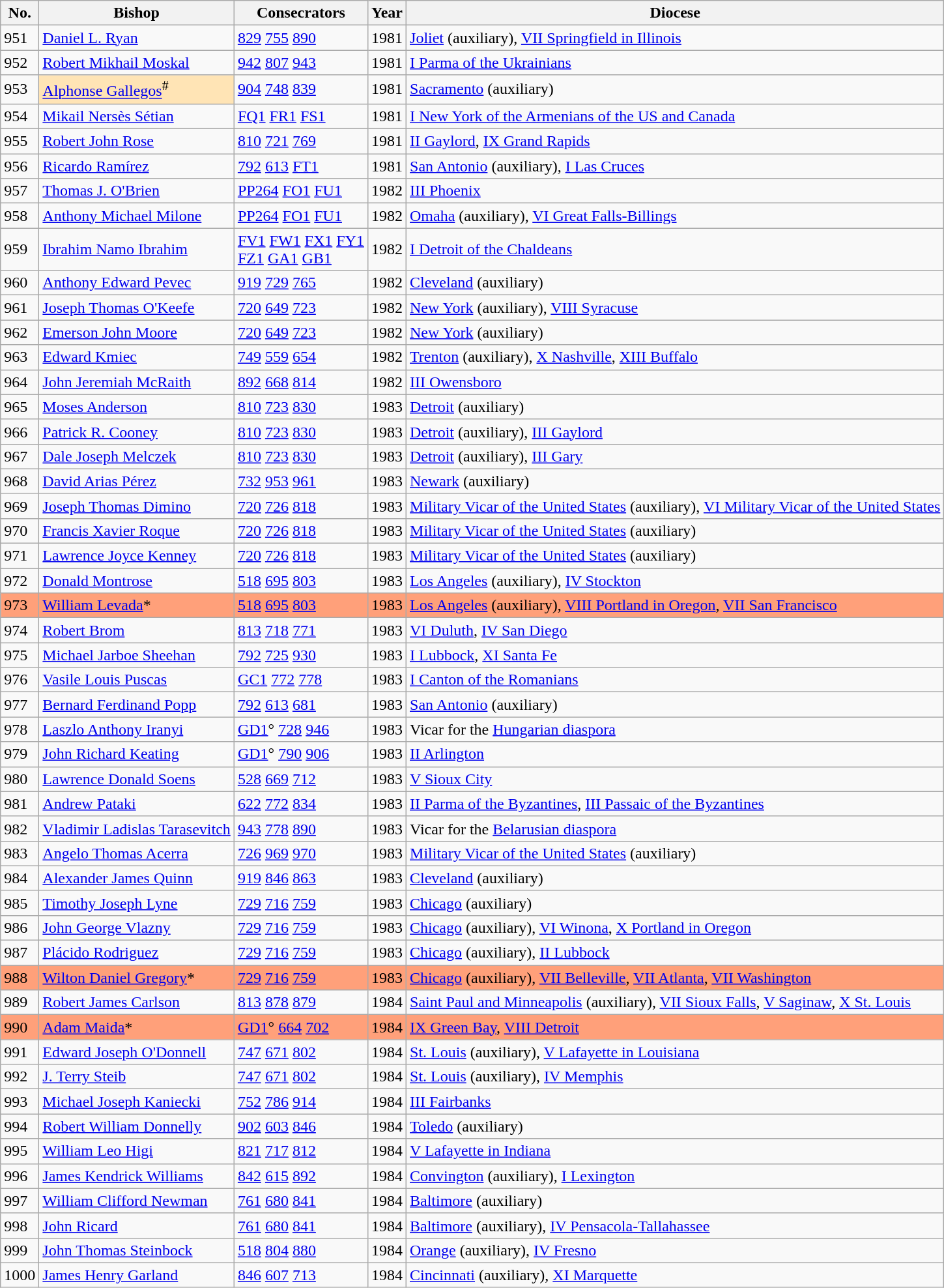<table class="wikitable">
<tr>
<th>No.</th>
<th>Bishop</th>
<th>Consecrators</th>
<th>Year</th>
<th>Diocese</th>
</tr>
<tr>
<td>951</td>
<td><a href='#'>Daniel L. Ryan</a></td>
<td><a href='#'>829</a> <a href='#'>755</a> <a href='#'>890</a></td>
<td>1981</td>
<td><a href='#'>Joliet</a> (auxiliary), <a href='#'>VII Springfield in Illinois</a></td>
</tr>
<tr>
<td>952</td>
<td><a href='#'>Robert Mikhail Moskal</a></td>
<td><a href='#'>942</a> <a href='#'>807</a> <a href='#'>943</a></td>
<td>1981</td>
<td><a href='#'>I Parma of the Ukrainians</a></td>
</tr>
<tr>
<td>953</td>
<td bgcolor="#FFE4B5"><a href='#'>Alphonse Gallegos</a><sup>#</sup></td>
<td><a href='#'>904</a> <a href='#'>748</a> <a href='#'>839</a></td>
<td>1981</td>
<td><a href='#'>Sacramento</a> (auxiliary)</td>
</tr>
<tr>
<td>954</td>
<td><a href='#'>Mikail Nersès Sétian</a></td>
<td><a href='#'>FQ1</a> <a href='#'>FR1</a> <a href='#'>FS1</a></td>
<td>1981</td>
<td><a href='#'>I New York of the Armenians of the US and Canada</a></td>
</tr>
<tr>
<td>955</td>
<td><a href='#'>Robert John Rose</a></td>
<td><a href='#'>810</a> <a href='#'>721</a> <a href='#'>769</a></td>
<td>1981</td>
<td><a href='#'>II Gaylord</a>, <a href='#'>IX Grand Rapids</a></td>
</tr>
<tr>
<td>956</td>
<td><a href='#'>Ricardo Ramírez</a></td>
<td><a href='#'>792</a> <a href='#'>613</a> <a href='#'>FT1</a></td>
<td>1981</td>
<td><a href='#'>San Antonio</a> (auxiliary), <a href='#'>I Las Cruces</a></td>
</tr>
<tr>
<td>957</td>
<td><a href='#'>Thomas J. O'Brien</a></td>
<td><a href='#'>PP264</a> <a href='#'>FO1</a> <a href='#'>FU1</a></td>
<td>1982</td>
<td><a href='#'>III Phoenix</a></td>
</tr>
<tr>
<td>958</td>
<td><a href='#'>Anthony Michael Milone</a></td>
<td><a href='#'>PP264</a> <a href='#'>FO1</a> <a href='#'>FU1</a></td>
<td>1982</td>
<td><a href='#'>Omaha</a> (auxiliary), <a href='#'>VI Great Falls-Billings</a></td>
</tr>
<tr>
<td>959</td>
<td><a href='#'>Ibrahim Namo Ibrahim</a></td>
<td><a href='#'>FV1</a> <a href='#'>FW1</a> <a href='#'>FX1</a> <a href='#'>FY1</a><br><a href='#'>FZ1</a> <a href='#'>GA1</a> <a href='#'>GB1</a></td>
<td>1982</td>
<td><a href='#'>I Detroit of the Chaldeans</a></td>
</tr>
<tr>
<td>960</td>
<td><a href='#'>Anthony Edward Pevec</a></td>
<td><a href='#'>919</a> <a href='#'>729</a> <a href='#'>765</a></td>
<td>1982</td>
<td><a href='#'>Cleveland</a> (auxiliary)</td>
</tr>
<tr>
<td>961</td>
<td><a href='#'>Joseph Thomas O'Keefe</a></td>
<td><a href='#'>720</a> <a href='#'>649</a> <a href='#'>723</a></td>
<td>1982</td>
<td><a href='#'>New York</a> (auxiliary), <a href='#'>VIII Syracuse</a></td>
</tr>
<tr>
<td>962</td>
<td><a href='#'>Emerson John Moore</a></td>
<td><a href='#'>720</a> <a href='#'>649</a> <a href='#'>723</a></td>
<td>1982</td>
<td><a href='#'>New York</a> (auxiliary)</td>
</tr>
<tr>
<td>963</td>
<td><a href='#'>Edward Kmiec</a></td>
<td><a href='#'>749</a> <a href='#'>559</a> <a href='#'>654</a></td>
<td>1982</td>
<td><a href='#'>Trenton</a> (auxiliary), <a href='#'>X Nashville</a>, <a href='#'>XIII Buffalo</a></td>
</tr>
<tr>
<td>964</td>
<td><a href='#'>John Jeremiah McRaith</a></td>
<td><a href='#'>892</a> <a href='#'>668</a> <a href='#'>814</a></td>
<td>1982</td>
<td><a href='#'>III Owensboro</a></td>
</tr>
<tr>
<td>965</td>
<td><a href='#'>Moses Anderson</a></td>
<td><a href='#'>810</a> <a href='#'>723</a> <a href='#'>830</a></td>
<td>1983</td>
<td><a href='#'>Detroit</a> (auxiliary)</td>
</tr>
<tr>
<td>966</td>
<td><a href='#'>Patrick R. Cooney</a></td>
<td><a href='#'>810</a> <a href='#'>723</a> <a href='#'>830</a></td>
<td>1983</td>
<td><a href='#'>Detroit</a> (auxiliary), <a href='#'>III Gaylord</a></td>
</tr>
<tr>
<td>967</td>
<td><a href='#'>Dale Joseph Melczek</a></td>
<td><a href='#'>810</a> <a href='#'>723</a> <a href='#'>830</a></td>
<td>1983</td>
<td><a href='#'>Detroit</a> (auxiliary), <a href='#'>III Gary</a></td>
</tr>
<tr>
<td>968</td>
<td><a href='#'>David Arias Pérez</a></td>
<td><a href='#'>732</a> <a href='#'>953</a> <a href='#'>961</a></td>
<td>1983</td>
<td><a href='#'>Newark</a> (auxiliary)</td>
</tr>
<tr>
<td>969</td>
<td><a href='#'>Joseph Thomas Dimino</a></td>
<td><a href='#'>720</a> <a href='#'>726</a> <a href='#'>818</a></td>
<td>1983</td>
<td><a href='#'>Military Vicar of the United States</a> (auxiliary), <a href='#'>VI Military Vicar of the United States</a></td>
</tr>
<tr>
<td>970</td>
<td><a href='#'>Francis Xavier Roque</a></td>
<td><a href='#'>720</a> <a href='#'>726</a> <a href='#'>818</a></td>
<td>1983</td>
<td><a href='#'>Military Vicar of the United States</a> (auxiliary)</td>
</tr>
<tr>
<td>971</td>
<td><a href='#'>Lawrence Joyce Kenney</a></td>
<td><a href='#'>720</a> <a href='#'>726</a> <a href='#'>818</a></td>
<td>1983</td>
<td><a href='#'>Military Vicar of the United States</a> (auxiliary)</td>
</tr>
<tr>
<td>972</td>
<td><a href='#'>Donald Montrose</a></td>
<td><a href='#'>518</a> <a href='#'>695</a> <a href='#'>803</a></td>
<td>1983</td>
<td><a href='#'>Los Angeles</a> (auxiliary), <a href='#'>IV Stockton</a></td>
</tr>
<tr bgcolor="#FFA07A">
<td>973</td>
<td><a href='#'>William Levada</a>*</td>
<td><a href='#'>518</a> <a href='#'>695</a> <a href='#'>803</a></td>
<td>1983</td>
<td><a href='#'>Los Angeles</a> (auxiliary), <a href='#'>VIII Portland in Oregon</a>, <a href='#'>VII San Francisco</a></td>
</tr>
<tr>
<td>974</td>
<td><a href='#'>Robert Brom</a></td>
<td><a href='#'>813</a> <a href='#'>718</a> <a href='#'>771</a></td>
<td>1983</td>
<td><a href='#'>VI Duluth</a>, <a href='#'>IV San Diego</a></td>
</tr>
<tr>
<td>975</td>
<td><a href='#'>Michael Jarboe Sheehan</a></td>
<td><a href='#'>792</a> <a href='#'>725</a> <a href='#'>930</a></td>
<td>1983</td>
<td><a href='#'>I Lubbock</a>, <a href='#'>XI Santa Fe</a></td>
</tr>
<tr>
<td>976</td>
<td><a href='#'>Vasile Louis Puscas</a></td>
<td><a href='#'>GC1</a> <a href='#'>772</a> <a href='#'>778</a></td>
<td>1983</td>
<td><a href='#'>I Canton of the Romanians</a></td>
</tr>
<tr>
<td>977</td>
<td><a href='#'>Bernard Ferdinand Popp</a></td>
<td><a href='#'>792</a> <a href='#'>613</a> <a href='#'>681</a></td>
<td>1983</td>
<td><a href='#'>San Antonio</a> (auxiliary)</td>
</tr>
<tr>
<td>978</td>
<td><a href='#'>Laszlo Anthony Iranyi</a></td>
<td><a href='#'>GD1</a>° <a href='#'>728</a> <a href='#'>946</a></td>
<td>1983</td>
<td>Vicar for the <a href='#'>Hungarian diaspora</a></td>
</tr>
<tr>
<td>979</td>
<td><a href='#'>John Richard Keating</a></td>
<td><a href='#'>GD1</a>° <a href='#'>790</a> <a href='#'>906</a></td>
<td>1983</td>
<td><a href='#'>II Arlington</a></td>
</tr>
<tr>
<td>980</td>
<td><a href='#'>Lawrence Donald Soens</a></td>
<td><a href='#'>528</a> <a href='#'>669</a> <a href='#'>712</a></td>
<td>1983</td>
<td><a href='#'>V Sioux City</a></td>
</tr>
<tr>
<td>981</td>
<td><a href='#'>Andrew Pataki</a></td>
<td><a href='#'>622</a> <a href='#'>772</a> <a href='#'>834</a></td>
<td>1983</td>
<td><a href='#'>II Parma of the Byzantines</a>, <a href='#'>III Passaic of the Byzantines</a></td>
</tr>
<tr>
<td>982</td>
<td><a href='#'>Vladimir Ladislas Tarasevitch</a></td>
<td><a href='#'>943</a> <a href='#'>778</a> <a href='#'>890</a></td>
<td>1983</td>
<td>Vicar for the <a href='#'>Belarusian diaspora</a></td>
</tr>
<tr>
<td>983</td>
<td><a href='#'>Angelo Thomas Acerra</a></td>
<td><a href='#'>726</a> <a href='#'>969</a> <a href='#'>970</a></td>
<td>1983</td>
<td><a href='#'>Military Vicar of the United States</a> (auxiliary)</td>
</tr>
<tr>
<td>984</td>
<td><a href='#'>Alexander James Quinn</a></td>
<td><a href='#'>919</a> <a href='#'>846</a> <a href='#'>863</a></td>
<td>1983</td>
<td><a href='#'>Cleveland</a> (auxiliary)</td>
</tr>
<tr>
<td>985</td>
<td><a href='#'>Timothy Joseph Lyne</a></td>
<td><a href='#'>729</a> <a href='#'>716</a> <a href='#'>759</a></td>
<td>1983</td>
<td><a href='#'>Chicago</a> (auxiliary)</td>
</tr>
<tr>
<td>986</td>
<td><a href='#'>John George Vlazny</a></td>
<td><a href='#'>729</a> <a href='#'>716</a> <a href='#'>759</a></td>
<td>1983</td>
<td><a href='#'>Chicago</a> (auxiliary), <a href='#'>VI Winona</a>, <a href='#'>X Portland in Oregon</a></td>
</tr>
<tr>
<td>987</td>
<td><a href='#'>Plácido Rodriguez</a></td>
<td><a href='#'>729</a> <a href='#'>716</a> <a href='#'>759</a></td>
<td>1983</td>
<td><a href='#'>Chicago</a> (auxiliary), <a href='#'>II Lubbock</a></td>
</tr>
<tr bgcolor="#FFA07A">
<td>988</td>
<td><a href='#'>Wilton Daniel Gregory</a>*</td>
<td><a href='#'>729</a> <a href='#'>716</a> <a href='#'>759</a></td>
<td>1983</td>
<td><a href='#'>Chicago</a> (auxiliary), <a href='#'>VII Belleville</a>, <a href='#'>VII Atlanta</a>, <a href='#'>VII Washington</a></td>
</tr>
<tr>
<td>989</td>
<td><a href='#'>Robert James Carlson</a></td>
<td><a href='#'>813</a> <a href='#'>878</a> <a href='#'>879</a></td>
<td>1984</td>
<td><a href='#'>Saint Paul and Minneapolis</a> (auxiliary), <a href='#'>VII Sioux Falls</a>, <a href='#'>V Saginaw</a>, <a href='#'>X St. Louis</a></td>
</tr>
<tr bgcolor="#FFA07A">
<td>990</td>
<td><a href='#'>Adam Maida</a>*</td>
<td><a href='#'>GD1</a>° <a href='#'>664</a> <a href='#'>702</a></td>
<td>1984</td>
<td><a href='#'>IX Green Bay</a>, <a href='#'>VIII Detroit</a></td>
</tr>
<tr>
<td>991</td>
<td><a href='#'>Edward Joseph O'Donnell</a></td>
<td><a href='#'>747</a> <a href='#'>671</a> <a href='#'>802</a></td>
<td>1984</td>
<td><a href='#'>St. Louis</a> (auxiliary), <a href='#'>V Lafayette in Louisiana</a></td>
</tr>
<tr>
<td>992</td>
<td><a href='#'>J. Terry Steib</a></td>
<td><a href='#'>747</a> <a href='#'>671</a> <a href='#'>802</a></td>
<td>1984</td>
<td><a href='#'>St. Louis</a> (auxiliary), <a href='#'>IV Memphis</a></td>
</tr>
<tr>
<td>993</td>
<td><a href='#'>Michael Joseph Kaniecki</a></td>
<td><a href='#'>752</a> <a href='#'>786</a> <a href='#'>914</a></td>
<td>1984</td>
<td><a href='#'>III Fairbanks</a></td>
</tr>
<tr>
<td>994</td>
<td><a href='#'>Robert William Donnelly</a></td>
<td><a href='#'>902</a> <a href='#'>603</a> <a href='#'>846</a></td>
<td>1984</td>
<td><a href='#'>Toledo</a> (auxiliary)</td>
</tr>
<tr>
<td>995</td>
<td><a href='#'>William Leo Higi</a></td>
<td><a href='#'>821</a> <a href='#'>717</a> <a href='#'>812</a></td>
<td>1984</td>
<td><a href='#'>V Lafayette in Indiana</a></td>
</tr>
<tr>
<td>996</td>
<td><a href='#'>James Kendrick Williams</a></td>
<td><a href='#'>842</a> <a href='#'>615</a> <a href='#'>892</a></td>
<td>1984</td>
<td><a href='#'>Convington</a> (auxiliary), <a href='#'>I Lexington</a></td>
</tr>
<tr>
<td>997</td>
<td><a href='#'>William Clifford Newman</a></td>
<td><a href='#'>761</a> <a href='#'>680</a> <a href='#'>841</a></td>
<td>1984</td>
<td><a href='#'>Baltimore</a> (auxiliary)</td>
</tr>
<tr>
<td>998</td>
<td><a href='#'>John Ricard</a></td>
<td><a href='#'>761</a> <a href='#'>680</a> <a href='#'>841</a></td>
<td>1984</td>
<td><a href='#'>Baltimore</a> (auxiliary), <a href='#'>IV Pensacola-Tallahassee</a></td>
</tr>
<tr>
<td>999</td>
<td><a href='#'>John Thomas Steinbock</a></td>
<td><a href='#'>518</a> <a href='#'>804</a> <a href='#'>880</a></td>
<td>1984</td>
<td><a href='#'>Orange</a> (auxiliary), <a href='#'>IV Fresno</a></td>
</tr>
<tr>
<td>1000</td>
<td><a href='#'>James Henry Garland</a></td>
<td><a href='#'>846</a> <a href='#'>607</a> <a href='#'>713</a></td>
<td>1984</td>
<td><a href='#'>Cincinnati</a> (auxiliary), <a href='#'>XI Marquette</a></td>
</tr>
</table>
